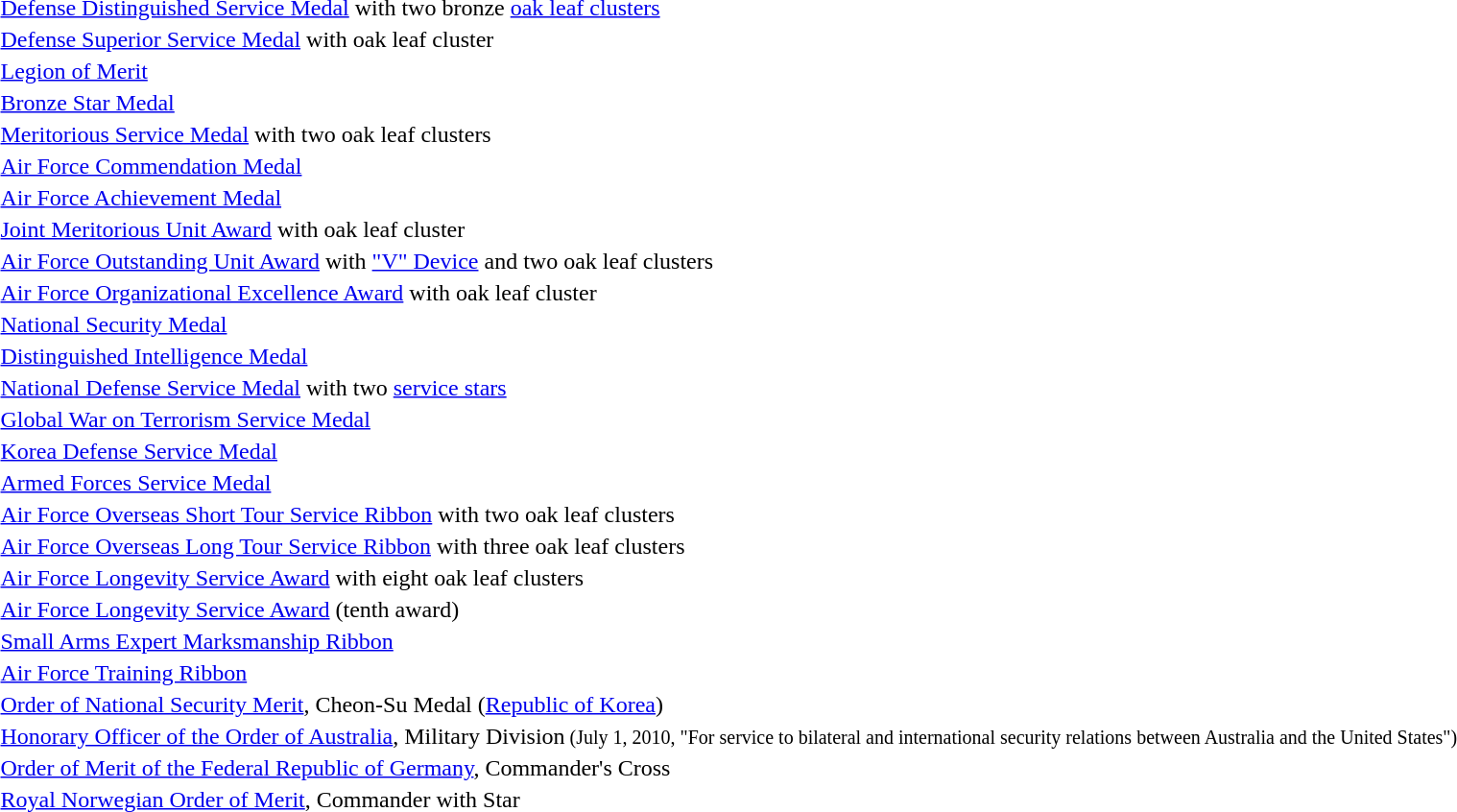<table>
<tr>
<td></td>
<td><a href='#'>Defense Distinguished Service Medal</a> with two bronze <a href='#'>oak leaf clusters</a></td>
</tr>
<tr>
<td></td>
<td><a href='#'>Defense Superior Service Medal</a> with oak leaf cluster</td>
</tr>
<tr>
<td></td>
<td><a href='#'>Legion of Merit</a></td>
</tr>
<tr>
<td></td>
<td><a href='#'>Bronze Star Medal</a></td>
</tr>
<tr>
<td></td>
<td><a href='#'>Meritorious Service Medal</a> with two oak leaf clusters</td>
</tr>
<tr>
<td></td>
<td><a href='#'>Air Force Commendation Medal</a></td>
</tr>
<tr>
<td></td>
<td><a href='#'>Air Force Achievement Medal</a></td>
</tr>
<tr>
<td></td>
<td><a href='#'>Joint Meritorious Unit Award</a> with oak leaf cluster</td>
</tr>
<tr>
<td></td>
<td><a href='#'>Air Force Outstanding Unit Award</a> with <a href='#'>"V" Device</a> and two oak leaf clusters</td>
</tr>
<tr>
<td></td>
<td><a href='#'>Air Force Organizational Excellence Award</a> with oak leaf cluster</td>
</tr>
<tr>
<td></td>
<td><a href='#'>National Security Medal</a></td>
</tr>
<tr>
<td></td>
<td><a href='#'>Distinguished Intelligence Medal</a></td>
</tr>
<tr>
<td></td>
<td><a href='#'>National Defense Service Medal</a> with two <a href='#'>service stars</a></td>
</tr>
<tr>
<td></td>
<td><a href='#'>Global War on Terrorism Service Medal</a></td>
</tr>
<tr>
<td></td>
<td><a href='#'>Korea Defense Service Medal</a></td>
</tr>
<tr>
<td></td>
<td><a href='#'>Armed Forces Service Medal</a></td>
</tr>
<tr>
<td></td>
<td><a href='#'>Air Force Overseas Short Tour Service Ribbon</a> with two oak leaf clusters</td>
</tr>
<tr>
<td></td>
<td><a href='#'>Air Force Overseas Long Tour Service Ribbon</a> with three oak leaf clusters</td>
</tr>
<tr>
<td></td>
<td><a href='#'>Air Force Longevity Service Award</a> with eight oak leaf clusters</td>
</tr>
<tr>
<td></td>
<td><a href='#'>Air Force Longevity Service Award</a> (tenth award)</td>
</tr>
<tr>
<td></td>
<td><a href='#'>Small Arms Expert Marksmanship Ribbon</a></td>
</tr>
<tr>
<td></td>
<td><a href='#'>Air Force Training Ribbon</a></td>
</tr>
<tr>
<td></td>
<td><a href='#'>Order of National Security Merit</a>, Cheon-Su Medal (<a href='#'>Republic of Korea</a>)</td>
</tr>
<tr>
<td></td>
<td><a href='#'>Honorary Officer of the Order of Australia</a>, Military Division<small> (July 1, 2010, "For service to bilateral and international security relations between Australia and the United States")</small></td>
</tr>
<tr>
<td></td>
<td><a href='#'>Order of Merit of the Federal Republic of Germany</a>, Commander's Cross</td>
</tr>
<tr>
<td></td>
<td><a href='#'>Royal Norwegian Order of Merit</a>, Commander with Star</td>
</tr>
</table>
